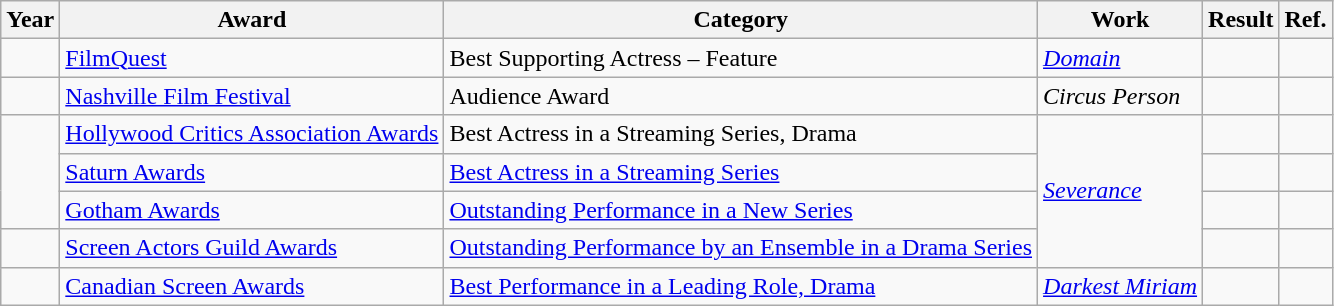<table class="wikitable">
<tr>
<th scope="col">Year</th>
<th scope="col">Award</th>
<th scope="col">Category</th>
<th scope="col">Work</th>
<th scope="col">Result</th>
<th scope="col">Ref.</th>
</tr>
<tr>
<td></td>
<td><a href='#'>FilmQuest</a></td>
<td>Best Supporting Actress – Feature</td>
<td><em><a href='#'>Domain</a></em></td>
<td></td>
<td></td>
</tr>
<tr>
<td></td>
<td><a href='#'>Nashville Film Festival</a></td>
<td>Audience Award</td>
<td><em>Circus Person</em></td>
<td></td>
<td></td>
</tr>
<tr>
<td rowspan="3"></td>
<td><a href='#'>Hollywood Critics Association Awards</a></td>
<td>Best Actress in a Streaming Series, Drama</td>
<td rowspan="4"><em><a href='#'>Severance</a></em></td>
<td></td>
<td></td>
</tr>
<tr>
<td><a href='#'>Saturn Awards</a></td>
<td><a href='#'>Best Actress in a Streaming Series</a></td>
<td></td>
<td></td>
</tr>
<tr>
<td><a href='#'>Gotham Awards</a></td>
<td><a href='#'>Outstanding Performance in a New Series</a></td>
<td></td>
<td></td>
</tr>
<tr>
<td></td>
<td><a href='#'>Screen Actors Guild Awards</a></td>
<td><a href='#'>Outstanding Performance by an Ensemble in a Drama Series</a></td>
<td></td>
<td></td>
</tr>
<tr>
<td></td>
<td><a href='#'>Canadian Screen Awards</a></td>
<td><a href='#'>Best Performance in a Leading Role, Drama</a></td>
<td><em><a href='#'>Darkest Miriam</a></em></td>
<td></td>
<td></td>
</tr>
</table>
